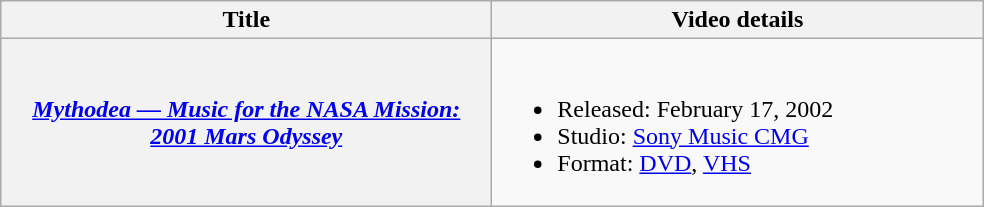<table class="wikitable plainrowheaders">
<tr>
<th style="width:20em;">Title</th>
<th style="width:20em;">Video details</th>
</tr>
<tr>
<th scope="row"><em><a href='#'>Mythodea — Music for the NASA Mission: 2001 Mars Odyssey</a></em></th>
<td><br><ul><li>Released: February 17, 2002</li><li>Studio: <a href='#'>Sony Music CMG</a></li><li>Format: <a href='#'>DVD</a>, <a href='#'>VHS</a></li></ul></td>
</tr>
</table>
